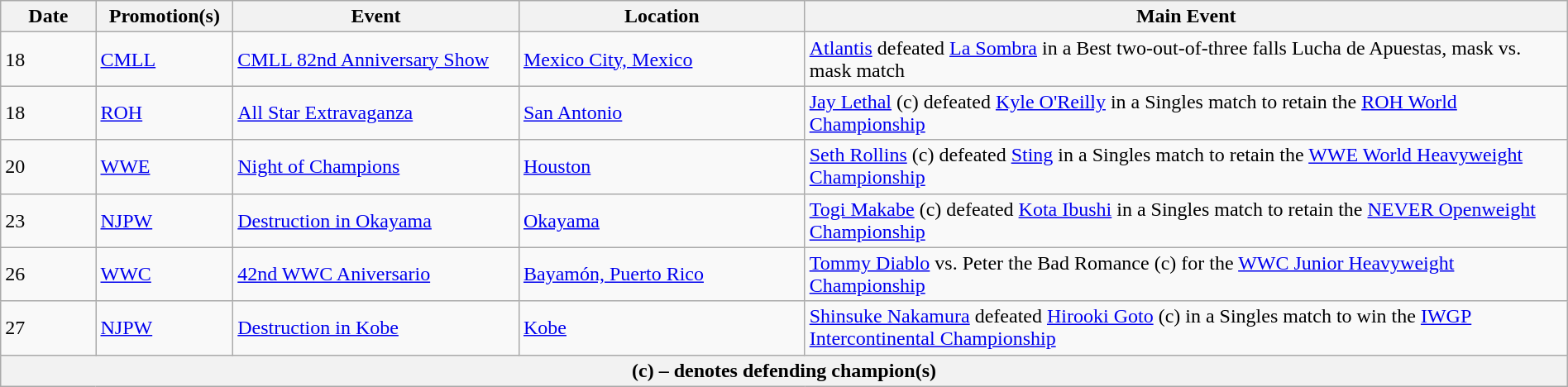<table class="wikitable" style="width:100%;">
<tr>
<th width=5%>Date</th>
<th width=5%>Promotion(s)</th>
<th width=15%>Event</th>
<th width=15%>Location</th>
<th width=40%>Main Event</th>
</tr>
<tr>
<td>18</td>
<td><a href='#'>CMLL</a></td>
<td><a href='#'>CMLL 82nd Anniversary Show</a></td>
<td><a href='#'>Mexico City, Mexico</a></td>
<td><a href='#'>Atlantis</a> defeated <a href='#'>La Sombra</a> in a Best two-out-of-three falls Lucha de Apuestas, mask vs. mask match</td>
</tr>
<tr>
<td>18</td>
<td><a href='#'>ROH</a></td>
<td><a href='#'>All Star Extravaganza</a></td>
<td><a href='#'>San Antonio</a></td>
<td><a href='#'>Jay Lethal</a> (c) defeated <a href='#'>Kyle O'Reilly</a> in a Singles match to retain the <a href='#'>ROH World Championship</a></td>
</tr>
<tr>
<td>20</td>
<td><a href='#'>WWE</a></td>
<td><a href='#'>Night of Champions</a></td>
<td><a href='#'>Houston</a></td>
<td><a href='#'>Seth Rollins</a> (c) defeated <a href='#'>Sting</a> in a Singles match to retain the <a href='#'>WWE World Heavyweight Championship</a></td>
</tr>
<tr>
<td>23</td>
<td><a href='#'>NJPW</a></td>
<td><a href='#'>Destruction in Okayama</a></td>
<td><a href='#'>Okayama</a></td>
<td><a href='#'>Togi Makabe</a> (c) defeated <a href='#'>Kota Ibushi</a> in a Singles match to retain the <a href='#'>NEVER Openweight Championship</a></td>
</tr>
<tr>
<td>26</td>
<td><a href='#'>WWC</a></td>
<td><a href='#'>42nd WWC Aniversario</a></td>
<td><a href='#'>Bayamón, Puerto Rico</a></td>
<td><a href='#'>Tommy Diablo</a> vs. Peter the Bad Romance (c) for the <a href='#'>WWC Junior Heavyweight Championship</a></td>
</tr>
<tr>
<td>27</td>
<td><a href='#'>NJPW</a></td>
<td><a href='#'>Destruction in Kobe</a></td>
<td><a href='#'>Kobe</a></td>
<td><a href='#'>Shinsuke Nakamura</a> defeated <a href='#'>Hirooki Goto</a> (c) in a Singles match to win the <a href='#'>IWGP Intercontinental Championship</a></td>
</tr>
<tr>
<th colspan="6">(c) – denotes defending champion(s)</th>
</tr>
</table>
